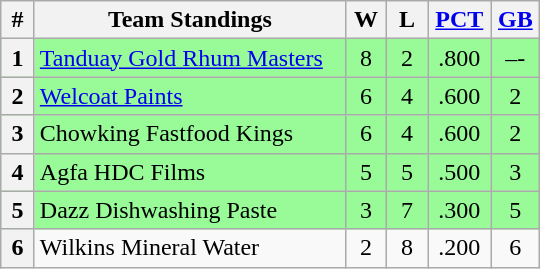<table class="wikitable" style="text-align:center;">
<tr>
<th width=15>#</th>
<th width=200>Team Standings</th>
<th width=20>W</th>
<th width=20>L</th>
<th width=35><a href='#'>PCT</a></th>
<th width=25><a href='#'>GB</a></th>
</tr>
<tr bgcolor="#98fb98">
<th>1</th>
<td align=left><a href='#'>Tanduay Gold Rhum Masters</a></td>
<td>8</td>
<td>2</td>
<td>.800</td>
<td>–-</td>
</tr>
<tr bgcolor="#98fb98">
<th>2</th>
<td align=left><a href='#'>Welcoat Paints</a></td>
<td>6</td>
<td>4</td>
<td>.600</td>
<td>2</td>
</tr>
<tr bgcolor="#98fb98">
<th>3</th>
<td align=left>Chowking Fastfood Kings</td>
<td>6</td>
<td>4</td>
<td>.600</td>
<td>2</td>
</tr>
<tr bgcolor="#98fb98">
<th>4</th>
<td align=left>Agfa HDC Films</td>
<td>5</td>
<td>5</td>
<td>.500</td>
<td>3</td>
</tr>
<tr bgcolor="#98fb98">
<th>5</th>
<td align=left>Dazz Dishwashing Paste</td>
<td>3</td>
<td>7</td>
<td>.300</td>
<td>5</td>
</tr>
<tr>
<th>6</th>
<td align=left>Wilkins Mineral Water</td>
<td>2</td>
<td>8</td>
<td>.200</td>
<td>6</td>
</tr>
</table>
